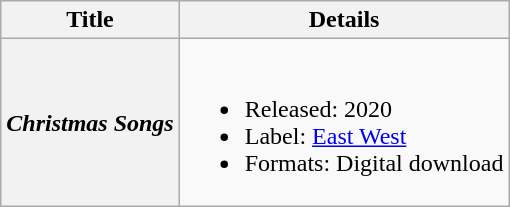<table class="wikitable plainrowheaders">
<tr>
<th>Title</th>
<th>Details</th>
</tr>
<tr>
<th scope="row"><em>Christmas Songs</em></th>
<td><br><ul><li>Released: 2020</li><li>Label: <a href='#'>East West</a></li><li>Formats: Digital download</li></ul></td>
</tr>
</table>
